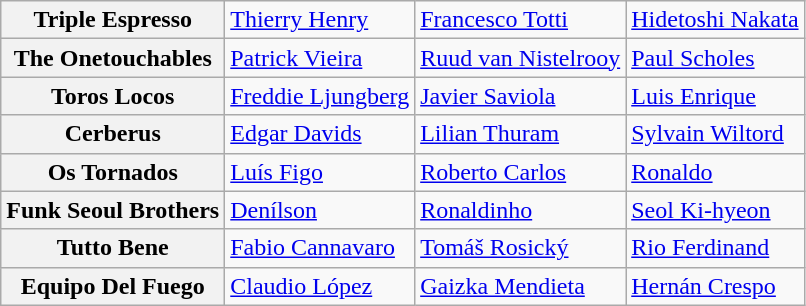<table class="wikitable">
<tr>
<th>Triple Espresso</th>
<td><a href='#'>Thierry Henry</a></td>
<td><a href='#'>Francesco Totti</a></td>
<td><a href='#'>Hidetoshi Nakata</a></td>
</tr>
<tr>
<th>The Onetouchables</th>
<td><a href='#'>Patrick Vieira</a></td>
<td><a href='#'>Ruud van Nistelrooy</a></td>
<td><a href='#'>Paul Scholes</a></td>
</tr>
<tr>
<th>Toros Locos</th>
<td><a href='#'>Freddie Ljungberg</a></td>
<td><a href='#'>Javier Saviola</a></td>
<td><a href='#'>Luis Enrique</a></td>
</tr>
<tr>
<th>Cerberus</th>
<td><a href='#'>Edgar Davids</a></td>
<td><a href='#'>Lilian Thuram</a></td>
<td><a href='#'>Sylvain Wiltord</a></td>
</tr>
<tr>
<th>Os Tornados</th>
<td><a href='#'>Luís Figo</a></td>
<td><a href='#'>Roberto Carlos</a></td>
<td><a href='#'>Ronaldo</a></td>
</tr>
<tr>
<th>Funk Seoul Brothers</th>
<td><a href='#'>Denílson</a></td>
<td><a href='#'>Ronaldinho</a></td>
<td><a href='#'>Seol Ki-hyeon</a></td>
</tr>
<tr>
<th>Tutto Bene</th>
<td><a href='#'>Fabio Cannavaro</a></td>
<td><a href='#'>Tomáš Rosický</a></td>
<td><a href='#'>Rio Ferdinand</a></td>
</tr>
<tr>
<th>Equipo Del Fuego</th>
<td><a href='#'>Claudio López</a></td>
<td><a href='#'>Gaizka Mendieta</a></td>
<td><a href='#'>Hernán Crespo</a></td>
</tr>
</table>
